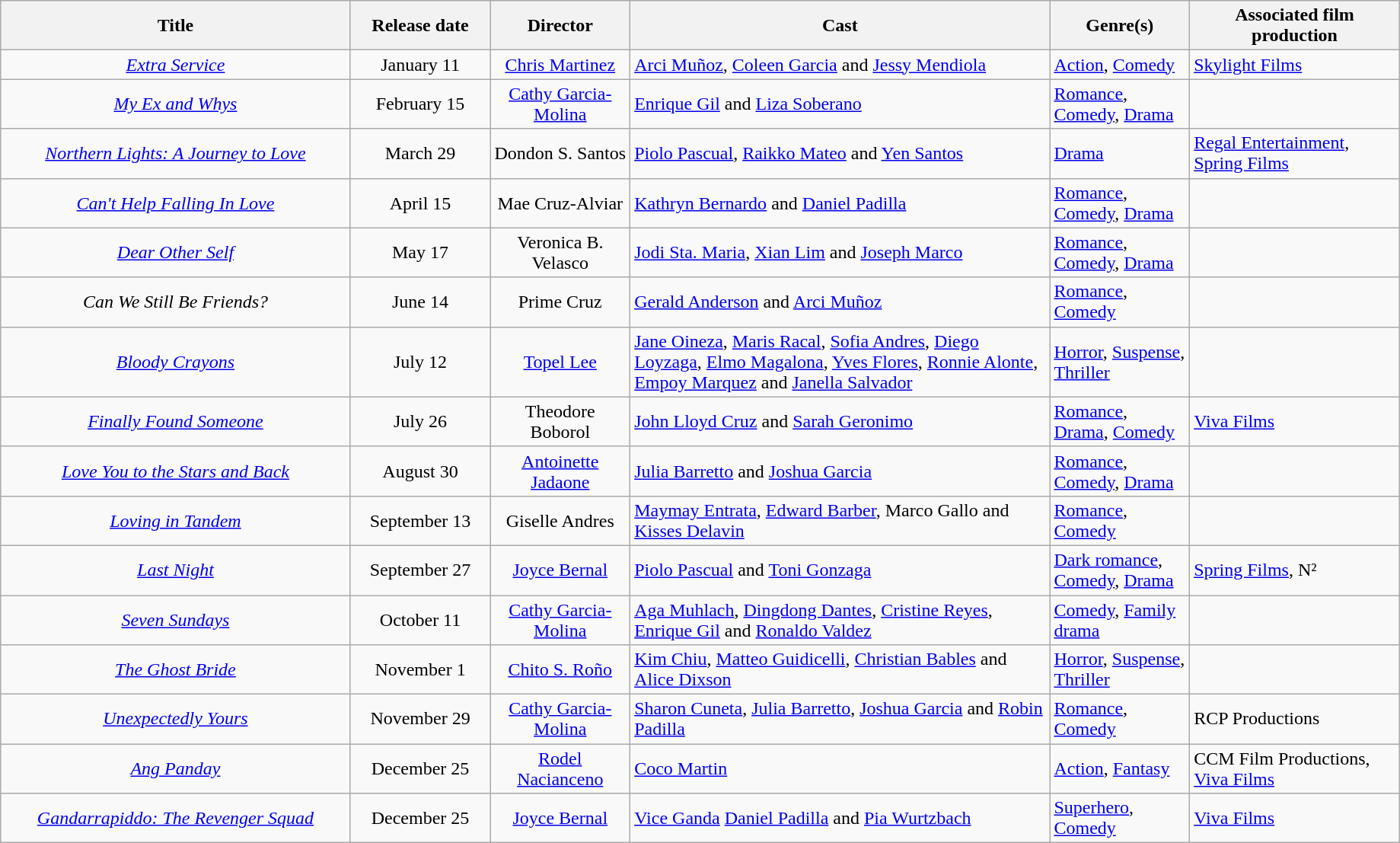<table class="wikitable" style="width:97%">
<tr>
<th style="width:25%;">Title</th>
<th style="width:10%;">Release date</th>
<th style="width:10%;">Director</th>
<th style="width:30%;">Cast</th>
<th style="width:10%;">Genre(s)</th>
<th style="width:15%;">Associated film production</th>
</tr>
<tr>
<td style="text-align: center;"><em><a href='#'>Extra Service</a></em></td>
<td style="text-align: center;">January 11</td>
<td style="text-align: center;"><a href='#'>Chris Martinez</a></td>
<td><a href='#'>Arci Muñoz</a>, <a href='#'>Coleen Garcia</a> and <a href='#'>Jessy Mendiola</a></td>
<td><a href='#'>Action</a>, <a href='#'>Comedy</a></td>
<td><a href='#'>Skylight Films</a></td>
</tr>
<tr>
<td style="text-align: center;"><em><a href='#'>My Ex and Whys</a></em></td>
<td style="text-align: center;">February 15</td>
<td style="text-align: center;"><a href='#'>Cathy Garcia-Molina</a></td>
<td><a href='#'>Enrique Gil</a> and <a href='#'>Liza Soberano</a></td>
<td><a href='#'>Romance</a>, <a href='#'>Comedy</a>, <a href='#'>Drama</a></td>
<td></td>
</tr>
<tr>
<td style="text-align: center;"><em><a href='#'>Northern Lights: A Journey to Love</a></em></td>
<td style="text-align: center;">March 29</td>
<td style="text-align: center;">Dondon S. Santos</td>
<td><a href='#'>Piolo Pascual</a>, <a href='#'>Raikko Mateo</a> and <a href='#'>Yen Santos</a></td>
<td><a href='#'>Drama</a></td>
<td><a href='#'>Regal Entertainment</a>, <a href='#'>Spring Films</a></td>
</tr>
<tr>
<td style="text-align: center;"><em><a href='#'>Can't Help Falling In Love</a></em></td>
<td style="text-align: center;">April 15</td>
<td style="text-align: center;">Mae Cruz-Alviar</td>
<td><a href='#'>Kathryn Bernardo</a> and <a href='#'>Daniel Padilla</a></td>
<td><a href='#'>Romance</a>, <a href='#'>Comedy</a>, <a href='#'>Drama</a></td>
<td></td>
</tr>
<tr>
<td style="text-align: center;"><em><a href='#'>Dear Other Self</a></em></td>
<td style="text-align: center;">May 17</td>
<td style="text-align: center;">Veronica B. Velasco</td>
<td><a href='#'>Jodi Sta. Maria</a>, <a href='#'>Xian Lim</a> and <a href='#'>Joseph Marco</a></td>
<td><a href='#'>Romance</a>, <a href='#'>Comedy</a>, <a href='#'>Drama</a></td>
<td></td>
</tr>
<tr>
<td style="text-align: center;"><em>Can We Still Be Friends?</em></td>
<td style="text-align: center;">June 14</td>
<td style="text-align: center;">Prime Cruz</td>
<td><a href='#'>Gerald Anderson</a> and <a href='#'>Arci Muñoz</a></td>
<td><a href='#'>Romance</a>, <a href='#'>Comedy</a></td>
<td></td>
</tr>
<tr>
<td style="text-align: center;"><em><a href='#'>Bloody Crayons</a></em></td>
<td style="text-align: center;">July 12</td>
<td style="text-align: center;"><a href='#'>Topel Lee</a></td>
<td><a href='#'>Jane Oineza</a>, <a href='#'>Maris Racal</a>, <a href='#'>Sofia Andres</a>, <a href='#'>Diego Loyzaga</a>, <a href='#'>Elmo Magalona</a>, <a href='#'>Yves Flores</a>, <a href='#'>Ronnie Alonte</a>, <a href='#'>Empoy Marquez</a> and <a href='#'>Janella Salvador</a></td>
<td><a href='#'>Horror</a>, <a href='#'>Suspense</a>, <a href='#'>Thriller</a></td>
<td></td>
</tr>
<tr>
<td style="text-align: center;"><em><a href='#'>Finally Found Someone</a></em></td>
<td style="text-align: center;">July 26</td>
<td style="text-align: center;">Theodore Boborol</td>
<td><a href='#'>John Lloyd Cruz</a> and <a href='#'>Sarah Geronimo</a></td>
<td><a href='#'>Romance</a>, <a href='#'>Drama</a>, <a href='#'>Comedy</a></td>
<td><a href='#'>Viva Films</a></td>
</tr>
<tr>
<td style="text-align: center;"><em><a href='#'>Love You to the Stars and Back</a></em></td>
<td style="text-align: center;">August 30</td>
<td style="text-align: center;"><a href='#'>Antoinette Jadaone</a></td>
<td><a href='#'>Julia Barretto</a> and <a href='#'>Joshua Garcia</a></td>
<td><a href='#'>Romance</a>, <a href='#'>Comedy</a>, <a href='#'>Drama</a></td>
<td></td>
</tr>
<tr>
<td style="text-align: center;"><em><a href='#'>Loving in Tandem</a></em></td>
<td style="text-align: center;">September 13</td>
<td style="text-align: center;">Giselle Andres</td>
<td><a href='#'>Maymay Entrata</a>, <a href='#'>Edward Barber</a>, Marco Gallo and <a href='#'>Kisses Delavin</a></td>
<td><a href='#'>Romance</a>, <a href='#'>Comedy</a></td>
<td></td>
</tr>
<tr>
<td style="text-align: center;"><em><a href='#'>Last Night</a></em></td>
<td style="text-align: center;">September 27</td>
<td style="text-align: center;"><a href='#'>Joyce Bernal</a></td>
<td><a href='#'>Piolo Pascual</a> and <a href='#'>Toni Gonzaga</a></td>
<td><a href='#'>Dark romance</a>, <a href='#'>Comedy</a>, <a href='#'>Drama</a></td>
<td><a href='#'>Spring Films</a>, N²</td>
</tr>
<tr>
<td style="text-align: center;"><em><a href='#'>Seven Sundays</a></em></td>
<td style="text-align: center;">October 11</td>
<td style="text-align: center;"><a href='#'>Cathy Garcia-Molina</a></td>
<td><a href='#'>Aga Muhlach</a>, <a href='#'>Dingdong Dantes</a>, <a href='#'>Cristine Reyes</a>, <a href='#'>Enrique Gil</a> and <a href='#'>Ronaldo Valdez</a></td>
<td><a href='#'>Comedy</a>, <a href='#'>Family drama</a></td>
<td></td>
</tr>
<tr>
<td style="text-align: center;"><em><a href='#'>The Ghost Bride</a></em></td>
<td style="text-align: center;">November 1</td>
<td style="text-align: center;"><a href='#'>Chito S. Roño</a></td>
<td><a href='#'>Kim Chiu</a>, <a href='#'>Matteo Guidicelli</a>, <a href='#'>Christian Bables</a> and <a href='#'>Alice Dixson</a></td>
<td><a href='#'>Horror</a>, <a href='#'>Suspense</a>, <a href='#'>Thriller</a></td>
<td></td>
</tr>
<tr>
<td style="text-align: center;"><em><a href='#'>Unexpectedly Yours</a></em></td>
<td style="text-align: center;">November 29</td>
<td style="text-align: center;"><a href='#'>Cathy Garcia-Molina</a></td>
<td><a href='#'>Sharon Cuneta</a>, <a href='#'>Julia Barretto</a>, <a href='#'>Joshua Garcia</a> and <a href='#'>Robin Padilla</a></td>
<td><a href='#'>Romance</a>, <a href='#'>Comedy</a></td>
<td>RCP Productions</td>
</tr>
<tr>
<td style="text-align: center;"><em><a href='#'>Ang Panday</a></em></td>
<td style="text-align: center;">December 25</td>
<td style="text-align: center;"><a href='#'>Rodel Nacianceno</a></td>
<td><a href='#'>Coco Martin</a></td>
<td><a href='#'>Action</a>, <a href='#'>Fantasy</a></td>
<td>CCM Film Productions, <a href='#'>Viva Films</a></td>
</tr>
<tr>
<td style="text-align: center;"><em><a href='#'>Gandarrapiddo: The Revenger Squad</a></em></td>
<td style="text-align: center;">December 25</td>
<td style="text-align: center;"><a href='#'>Joyce Bernal</a></td>
<td><a href='#'>Vice Ganda</a> <a href='#'>Daniel Padilla</a> and <a href='#'>Pia Wurtzbach</a></td>
<td><a href='#'>Superhero</a>, <a href='#'>Comedy</a></td>
<td><a href='#'>Viva Films</a></td>
</tr>
</table>
